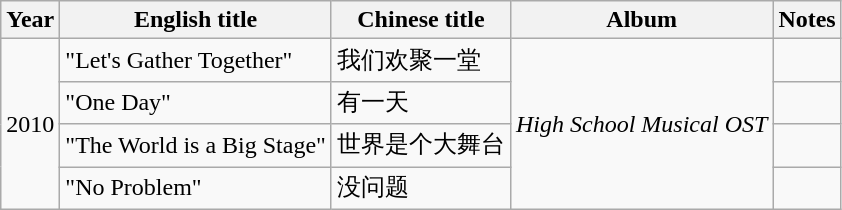<table class="wikitable sortable">
<tr>
<th>Year</th>
<th>English title</th>
<th>Chinese title</th>
<th>Album</th>
<th>Notes</th>
</tr>
<tr>
<td rowspan=4>2010</td>
<td>"Let's Gather Together"</td>
<td>我们欢聚一堂</td>
<td rowspan=4><em>High School Musical OST</em></td>
<td></td>
</tr>
<tr>
<td>"One Day"</td>
<td>有一天</td>
<td></td>
</tr>
<tr>
<td>"The World is a Big Stage"</td>
<td>世界是个大舞台</td>
<td></td>
</tr>
<tr>
<td>"No Problem"</td>
<td>没问题</td>
<td></td>
</tr>
</table>
